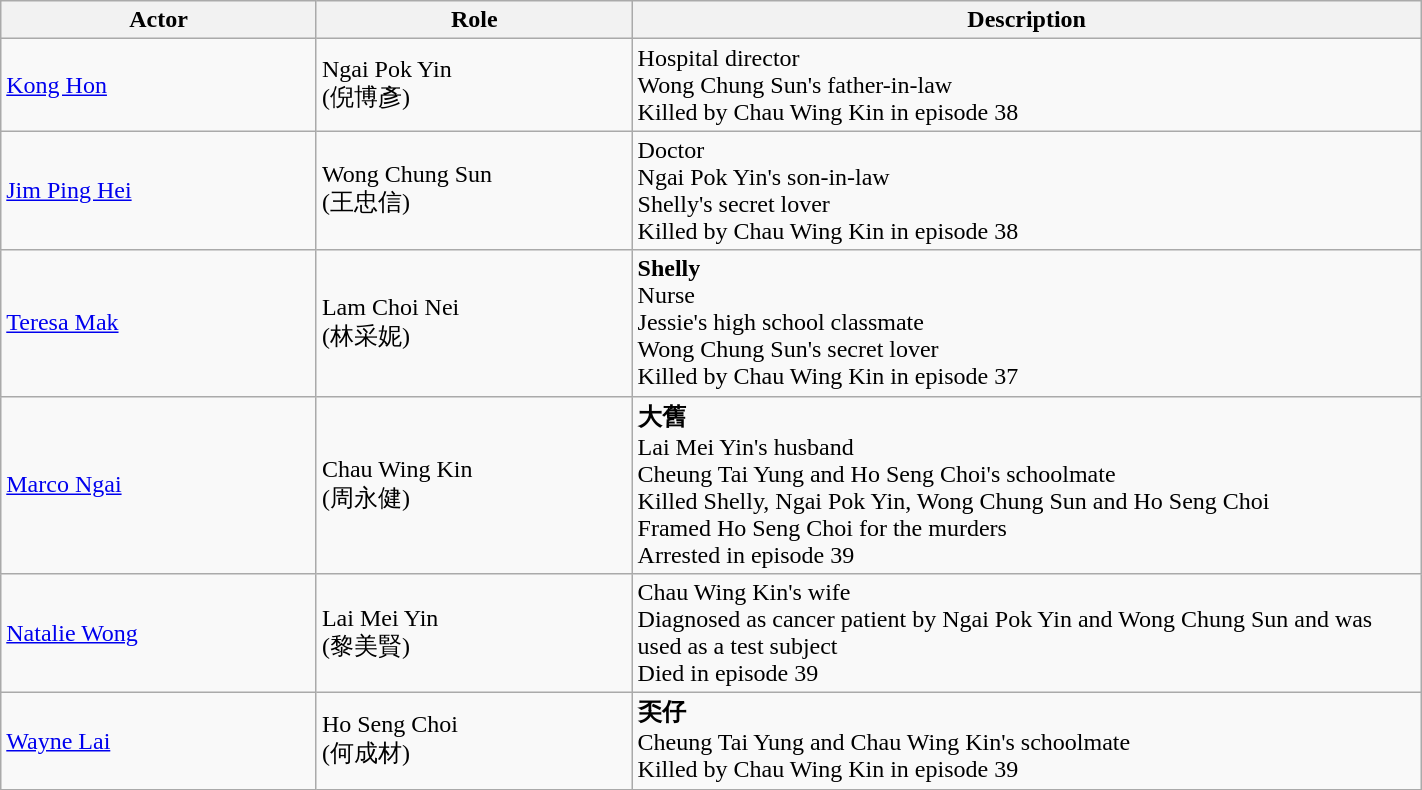<table class="wikitable" width="75%">
<tr>
<th style="width:6%">Actor</th>
<th style="width:6%">Role</th>
<th style="width:15%">Description</th>
</tr>
<tr>
<td><a href='#'>Kong Hon</a></td>
<td>Ngai Pok Yin<br>(倪博彥)</td>
<td>Hospital director<br>Wong Chung Sun's father-in-law<br>Killed by Chau Wing Kin in episode 38</td>
</tr>
<tr>
<td><a href='#'>Jim Ping Hei</a></td>
<td>Wong Chung Sun<br>(王忠信)</td>
<td>Doctor<br>Ngai Pok Yin's son-in-law<br>Shelly's secret lover<br>Killed by Chau Wing Kin in episode 38</td>
</tr>
<tr>
<td><a href='#'>Teresa Mak</a></td>
<td>Lam Choi Nei<br>(林采妮)</td>
<td><strong>Shelly</strong><br>Nurse<br>Jessie's high school classmate<br>Wong Chung Sun's secret lover<br>Killed by Chau Wing Kin in episode 37</td>
</tr>
<tr>
<td><a href='#'>Marco Ngai</a></td>
<td>Chau Wing Kin<br>(周永健)</td>
<td><strong>大舊</strong><br>Lai Mei Yin's husband<br>Cheung Tai Yung and Ho Seng Choi's schoolmate<br>Killed Shelly, Ngai Pok Yin, Wong Chung Sun and Ho Seng Choi<br>Framed Ho Seng Choi for the murders<br>Arrested in episode 39</td>
</tr>
<tr>
<td><a href='#'>Natalie Wong</a></td>
<td>Lai Mei Yin<br>(黎美賢)</td>
<td>Chau Wing Kin's wife<br>Diagnosed as cancer patient by Ngai Pok Yin and Wong Chung Sun and was used as a test subject<br>Died in episode 39</td>
</tr>
<tr>
<td><a href='#'>Wayne Lai</a></td>
<td>Ho Seng Choi<br>(何成材)</td>
<td><strong>奀仔</strong><br>Cheung Tai Yung and Chau Wing Kin's schoolmate<br>Killed by Chau Wing Kin in episode 39</td>
</tr>
</table>
